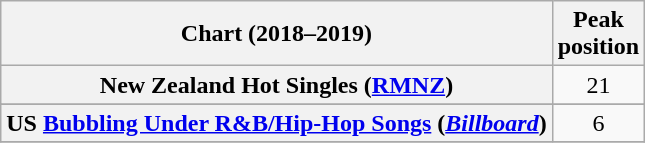<table class="wikitable sortable plainrowheaders" style="text-align:center">
<tr>
<th scope="col">Chart (2018–2019)</th>
<th scope="col">Peak<br>position</th>
</tr>
<tr>
<th scope="row">New Zealand Hot Singles (<a href='#'>RMNZ</a>)</th>
<td>21</td>
</tr>
<tr>
</tr>
<tr>
<th scope="row">US <a href='#'>Bubbling Under R&B/Hip-Hop Songs</a> (<em><a href='#'>Billboard</a></em>)</th>
<td>6</td>
</tr>
<tr>
</tr>
</table>
